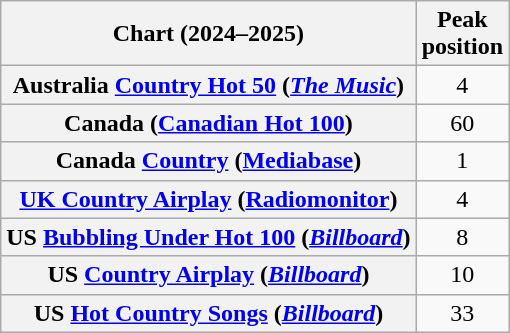<table class="wikitable sortable plainrowheaders" style="text-align:center">
<tr>
<th scope="col">Chart (2024–2025)</th>
<th scope="col">Peak<br>position</th>
</tr>
<tr>
<th scope="row">Australia <a href='#'>Country Hot 50</a> (<em><a href='#'>The Music</a></em>)</th>
<td>4</td>
</tr>
<tr>
<th scope="row">Canada (<a href='#'>Canadian Hot 100</a>)</th>
<td>60</td>
</tr>
<tr>
<th scope="row">Canada <a href='#'>Country</a> (<a href='#'>Mediabase</a>)</th>
<td>1</td>
</tr>
<tr>
<th scope="row"><a href='#'>UK Country Airplay</a> (<a href='#'>Radiomonitor</a>)</th>
<td>4</td>
</tr>
<tr>
<th scope="row">US <a href='#'>Bubbling Under Hot 100</a> (<em><a href='#'>Billboard</a></em>)</th>
<td>8</td>
</tr>
<tr>
<th scope="row">US <a href='#'>Country Airplay</a> (<em><a href='#'>Billboard</a></em>)</th>
<td>10</td>
</tr>
<tr>
<th scope="row">US <a href='#'>Hot Country Songs</a> (<em><a href='#'>Billboard</a></em>)</th>
<td>33</td>
</tr>
</table>
